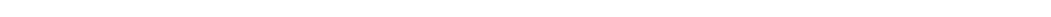<table style="width:1000px; text-align:center;">
<tr style="color:white;">
<td style="background:"><strong>45.65%</strong></td>
<td style="background:">9.41%</td>
<td style="background:"></td>
<td style="background:">43.52%</td>
</tr>
<tr>
<td></td>
<td></td>
<td></td>
<td></td>
</tr>
</table>
